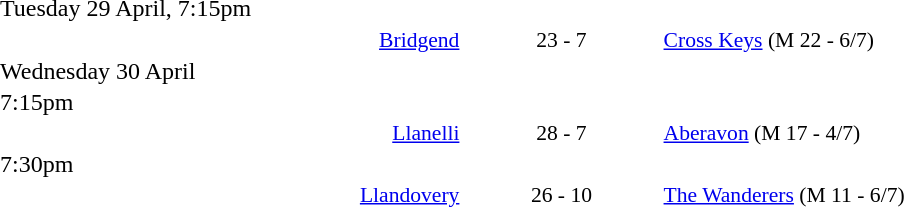<table style="width:70%;" cellspacing="1">
<tr>
<th width=35%></th>
<th width=15%></th>
<th></th>
</tr>
<tr>
<td>Tuesday 29 April, 7:15pm</td>
</tr>
<tr>
</tr>
<tr style=font-size:90%>
<td align=right><a href='#'>Bridgend</a></td>
<td align=center>23 - 7</td>
<td><a href='#'>Cross Keys</a> (M 22 - 6/7)</td>
</tr>
<tr>
<td>Wednesday 30 April</td>
</tr>
<tr>
<td>7:15pm</td>
</tr>
<tr style=font-size:90%>
<td align=right><a href='#'>Llanelli</a></td>
<td align=center>28 - 7</td>
<td><a href='#'>Aberavon</a> (M 17 - 4/7)</td>
</tr>
<tr>
<td>7:30pm</td>
</tr>
<tr style=font-size:90%>
<td align=right><a href='#'>Llandovery</a></td>
<td align=center>26 - 10</td>
<td><a href='#'>The Wanderers</a> (M 11 - 6/7)</td>
</tr>
</table>
